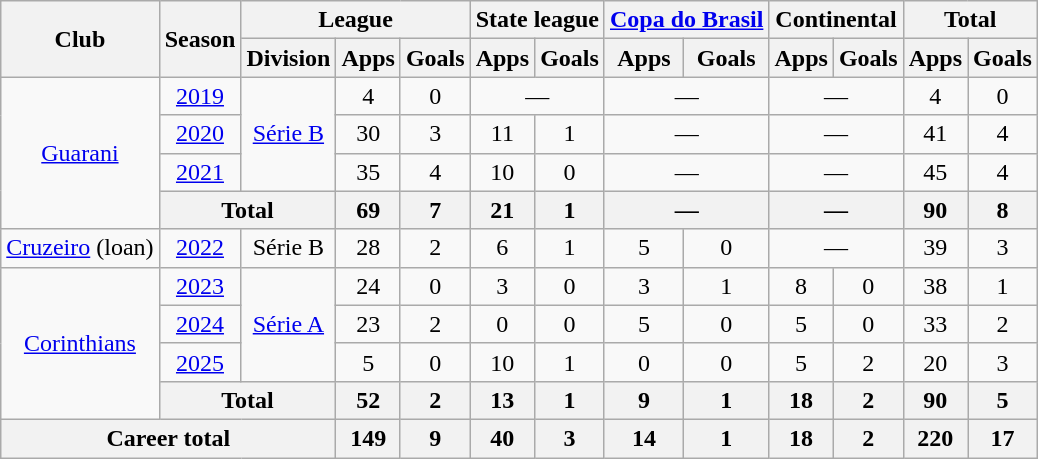<table class="wikitable" style="text-align: center;">
<tr>
<th rowspan="2">Club</th>
<th rowspan="2">Season</th>
<th colspan="3">League</th>
<th colspan="2">State league</th>
<th colspan="2"><a href='#'>Copa do Brasil</a></th>
<th colspan="2">Continental</th>
<th colspan="2">Total</th>
</tr>
<tr>
<th>Division</th>
<th>Apps</th>
<th>Goals</th>
<th>Apps</th>
<th>Goals</th>
<th>Apps</th>
<th>Goals</th>
<th>Apps</th>
<th>Goals</th>
<th>Apps</th>
<th>Goals</th>
</tr>
<tr>
<td rowspan="4" valign="center"><a href='#'>Guarani</a></td>
<td><a href='#'>2019</a></td>
<td rowspan="3"><a href='#'>Série B</a></td>
<td>4</td>
<td>0</td>
<td colspan="2">—</td>
<td colspan="2">—</td>
<td colspan="2">—</td>
<td>4</td>
<td>0</td>
</tr>
<tr>
<td><a href='#'>2020</a></td>
<td>30</td>
<td>3</td>
<td>11</td>
<td>1</td>
<td colspan="2">—</td>
<td colspan="2">—</td>
<td>41</td>
<td>4</td>
</tr>
<tr>
<td><a href='#'>2021</a></td>
<td>35</td>
<td>4</td>
<td>10</td>
<td>0</td>
<td colspan="2">—</td>
<td colspan="2">—</td>
<td>45</td>
<td>4</td>
</tr>
<tr>
<th colspan="2">Total</th>
<th>69</th>
<th>7</th>
<th>21</th>
<th>1</th>
<th colspan="2">—</th>
<th colspan="2">—</th>
<th>90</th>
<th>8</th>
</tr>
<tr>
<td><a href='#'>Cruzeiro</a> (loan)</td>
<td><a href='#'>2022</a></td>
<td>Série B</td>
<td>28</td>
<td>2</td>
<td>6</td>
<td>1</td>
<td>5</td>
<td>0</td>
<td colspan="2">—</td>
<td>39</td>
<td>3</td>
</tr>
<tr>
<td rowspan="4"><a href='#'>Corinthians</a></td>
<td><a href='#'>2023</a></td>
<td rowspan="3"><a href='#'>Série A</a></td>
<td>24</td>
<td>0</td>
<td>3</td>
<td>0</td>
<td>3</td>
<td>1</td>
<td>8</td>
<td>0</td>
<td>38</td>
<td>1</td>
</tr>
<tr>
<td><a href='#'>2024</a></td>
<td>23</td>
<td>2</td>
<td>0</td>
<td>0</td>
<td>5</td>
<td>0</td>
<td>5</td>
<td>0</td>
<td>33</td>
<td>2</td>
</tr>
<tr>
<td><a href='#'>2025</a></td>
<td>5</td>
<td>0</td>
<td>10</td>
<td>1</td>
<td>0</td>
<td>0</td>
<td>5</td>
<td>2</td>
<td>20</td>
<td>3</td>
</tr>
<tr>
<th colspan="2">Total</th>
<th>52</th>
<th>2</th>
<th>13</th>
<th>1</th>
<th>9</th>
<th>1</th>
<th>18</th>
<th>2</th>
<th>90</th>
<th>5</th>
</tr>
<tr>
<th colspan="3">Career total</th>
<th>149</th>
<th>9</th>
<th>40</th>
<th>3</th>
<th>14</th>
<th>1</th>
<th>18</th>
<th>2</th>
<th>220</th>
<th>17</th>
</tr>
</table>
